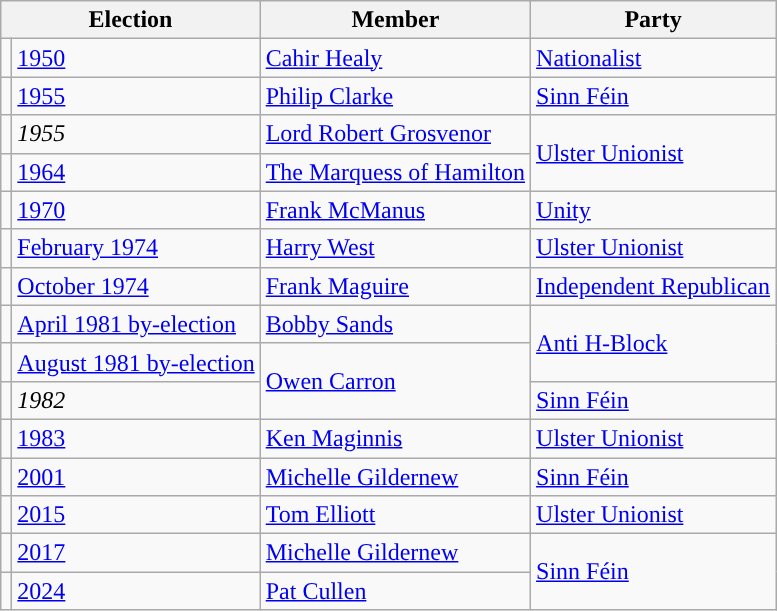<table class="wikitable">
<tr>
<th colspan="2">Election</th>
<th>Member</th>
<th>Party</th>
</tr>
<tr>
<td style="color:inherit;background-color: "></td>
<td><a href='#'>1950</a></td>
<td><a href='#'>Cahir Healy</a></td>
<td><a href='#'>Nationalist</a></td>
</tr>
<tr>
<td style="color:inherit;background-color: "></td>
<td><a href='#'>1955</a></td>
<td><a href='#'>Philip Clarke</a></td>
<td><a href='#'>Sinn Féin</a></td>
</tr>
<tr>
<td style="color:inherit;background-color: "></td>
<td><em>1955</em></td>
<td><a href='#'>Lord Robert Grosvenor</a></td>
<td rowspan="2"><a href='#'>Ulster Unionist</a></td>
</tr>
<tr>
<td style="color:inherit;background-color: "></td>
<td><a href='#'>1964</a></td>
<td><a href='#'>The Marquess of Hamilton</a></td>
</tr>
<tr>
<td style="color:inherit;background-color: "></td>
<td><a href='#'>1970</a></td>
<td><a href='#'>Frank McManus</a></td>
<td><a href='#'>Unity</a></td>
</tr>
<tr>
<td style="color:inherit;background-color: "></td>
<td><a href='#'>February 1974</a></td>
<td><a href='#'>Harry West</a></td>
<td><a href='#'>Ulster Unionist</a></td>
</tr>
<tr>
<td style="color:inherit;background-color: "></td>
<td><a href='#'>October 1974</a></td>
<td><a href='#'>Frank Maguire</a></td>
<td><a href='#'>Independent Republican</a></td>
</tr>
<tr>
<td style="color:inherit;background-color: "></td>
<td><a href='#'>April 1981 by-election</a></td>
<td><a href='#'>Bobby Sands</a></td>
<td rowspan="2"><a href='#'>Anti H-Block</a></td>
</tr>
<tr>
<td style="color:inherit;background-color: "></td>
<td><a href='#'>August 1981 by-election</a></td>
<td rowspan=2><a href='#'>Owen Carron</a></td>
</tr>
<tr>
<td style="color:inherit;background-color: "></td>
<td><em>1982</em></td>
<td><a href='#'>Sinn Féin</a></td>
</tr>
<tr>
<td style="color:inherit;background-color: "></td>
<td><a href='#'>1983</a></td>
<td><a href='#'>Ken Maginnis</a></td>
<td><a href='#'>Ulster Unionist</a></td>
</tr>
<tr>
<td style="color:inherit;background-color: "></td>
<td><a href='#'>2001</a></td>
<td><a href='#'>Michelle Gildernew</a></td>
<td><a href='#'>Sinn Féin</a></td>
</tr>
<tr>
<td style="color:inherit;background-color: "></td>
<td><a href='#'>2015</a></td>
<td><a href='#'>Tom Elliott</a></td>
<td><a href='#'>Ulster Unionist</a></td>
</tr>
<tr>
<td style="color:inherit;background-color: "></td>
<td><a href='#'>2017</a></td>
<td><a href='#'>Michelle Gildernew</a></td>
<td rowspan="2"><a href='#'>Sinn Féin</a></td>
</tr>
<tr>
<td style="color:inherit;background-color: "></td>
<td><a href='#'>2024</a></td>
<td><a href='#'>Pat Cullen</a></td>
</tr>
</table>
